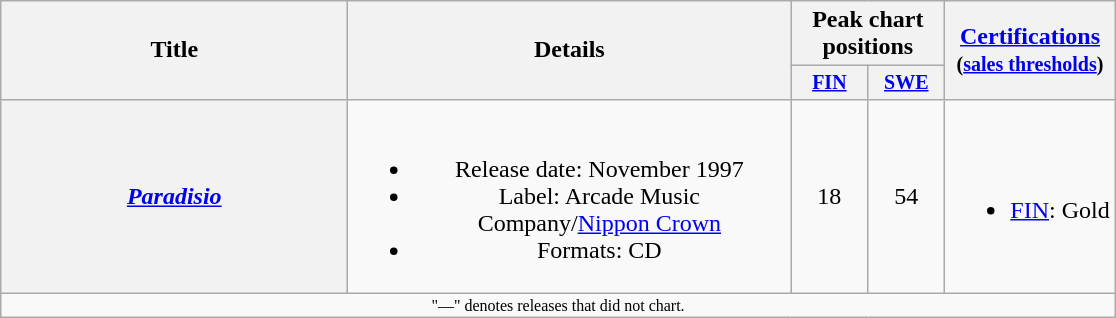<table class="wikitable plainrowheaders" style="text-align:center;">
<tr>
<th rowspan="2" style="width:14em;">Title</th>
<th rowspan="2" style="width:18em;">Details</th>
<th colspan="2">Peak chart positions</th>
<th rowspan="2"><a href='#'>Certifications</a><br><small>(<a href='#'>sales thresholds</a>)</small></th>
</tr>
<tr style="font-size:smaller;">
<th style="width:45px;"><a href='#'>FIN</a></th>
<th style="width:45px;"><a href='#'>SWE</a></th>
</tr>
<tr>
<th scope="row"><em><a href='#'>Paradisio</a></em></th>
<td><br><ul><li>Release date: November 1997</li><li>Label: Arcade Music Company/<a href='#'>Nippon Crown</a></li><li>Formats: CD</li></ul></td>
<td>18</td>
<td>54</td>
<td><br><ul><li><a href='#'>FIN</a>: Gold</li></ul></td>
</tr>
<tr>
<td colspan="15" style="font-size:8pt">"—" denotes releases that did not chart.</td>
</tr>
</table>
